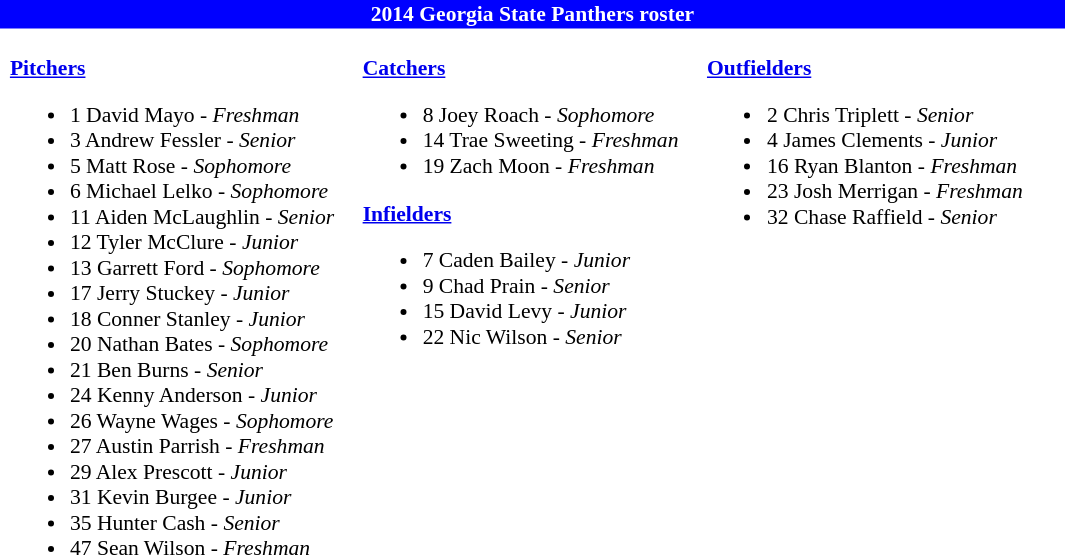<table class="toccolours" style="border-collapse:collapse; font-size:90%;">
<tr>
<td colspan="9" style="background-color: #0000FF; color: #FFFFFF; text-align:center;"><strong>2014 Georgia State Panthers roster</strong></td>
</tr>
<tr>
</tr>
<tr>
<td width="03"> </td>
<td valign="top"><br><strong><a href='#'>Pitchers</a></strong><ul><li>1 David Mayo - <em>Freshman</em></li><li>3 Andrew Fessler - <em>Senior</em></li><li>5 Matt Rose - <em>Sophomore</em></li><li>6 Michael Lelko - <em>Sophomore</em></li><li>11 Aiden McLaughlin - <em> Senior</em></li><li>12 Tyler McClure - <em>Junior</em></li><li>13 Garrett Ford - <em>Sophomore</em></li><li>17 Jerry Stuckey - <em>Junior</em></li><li>18 Conner Stanley - <em>Junior</em></li><li>20 Nathan Bates - <em>Sophomore</em></li><li>21 Ben Burns - <em>Senior</em></li><li>24 Kenny Anderson - <em>Junior</em></li><li>26 Wayne Wages - <em>Sophomore</em></li><li>27 Austin Parrish - <em>Freshman</em></li><li>29 Alex Prescott - <em>Junior</em></li><li>31 Kevin Burgee - <em>Junior</em></li><li>35 Hunter Cash - <em> Senior</em></li><li>47 Sean Wilson - <em>Freshman</em></li></ul></td>
<td width="15"> </td>
<td valign="top"><br><strong><a href='#'>Catchers</a></strong><ul><li>8 Joey Roach - <em>Sophomore</em></li><li>14 Trae Sweeting - <em>Freshman</em></li><li>19 Zach Moon - <em>Freshman</em></li></ul><strong><a href='#'>Infielders</a></strong><ul><li>7 Caden Bailey - <em>Junior</em></li><li>9 Chad Prain - <em>Senior</em></li><li>15 David Levy - <em>Junior</em></li><li>22 Nic Wilson - <em>Senior</em></li></ul></td>
<td width="15"> </td>
<td valign="top"><br><strong><a href='#'>Outfielders</a></strong><ul><li>2 Chris Triplett - <em>Senior</em></li><li>4 James Clements - <em>Junior</em></li><li>16 Ryan Blanton - <em>Freshman</em></li><li>23 Josh Merrigan - <em>Freshman</em></li><li>32 Chase Raffield - <em> Senior</em></li></ul></td>
<td width="25"> </td>
</tr>
</table>
